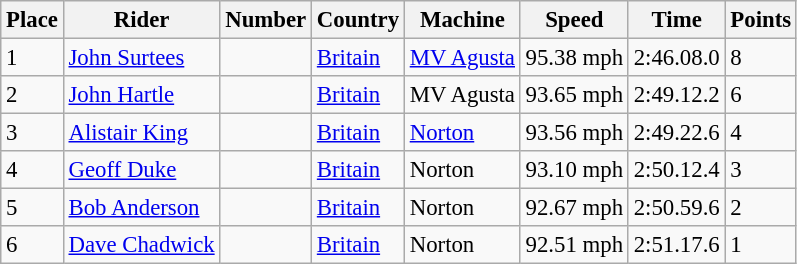<table class="wikitable" style="font-size: 95%;">
<tr>
<th>Place</th>
<th>Rider</th>
<th>Number</th>
<th>Country</th>
<th>Machine</th>
<th>Speed</th>
<th>Time</th>
<th>Points</th>
</tr>
<tr>
<td>1</td>
<td> <a href='#'>John Surtees</a></td>
<td></td>
<td><a href='#'>Britain</a></td>
<td><a href='#'>MV Agusta</a></td>
<td>95.38 mph</td>
<td>2:46.08.0</td>
<td>8</td>
</tr>
<tr>
<td>2</td>
<td> <a href='#'>John Hartle</a></td>
<td></td>
<td><a href='#'>Britain</a></td>
<td>MV Agusta</td>
<td>93.65 mph</td>
<td>2:49.12.2</td>
<td>6</td>
</tr>
<tr>
<td>3</td>
<td> <a href='#'>Alistair King</a></td>
<td></td>
<td><a href='#'>Britain</a></td>
<td><a href='#'>Norton</a></td>
<td>93.56 mph</td>
<td>2:49.22.6</td>
<td>4</td>
</tr>
<tr>
<td>4</td>
<td> <a href='#'>Geoff Duke</a></td>
<td></td>
<td><a href='#'>Britain</a></td>
<td>Norton</td>
<td>93.10 mph</td>
<td>2:50.12.4</td>
<td>3</td>
</tr>
<tr>
<td>5</td>
<td> <a href='#'>Bob Anderson</a></td>
<td></td>
<td><a href='#'>Britain</a></td>
<td>Norton</td>
<td>92.67 mph</td>
<td>2:50.59.6</td>
<td>2</td>
</tr>
<tr>
<td>6</td>
<td> <a href='#'>Dave Chadwick</a></td>
<td></td>
<td><a href='#'>Britain</a></td>
<td>Norton</td>
<td>92.51 mph</td>
<td>2:51.17.6</td>
<td>1</td>
</tr>
</table>
